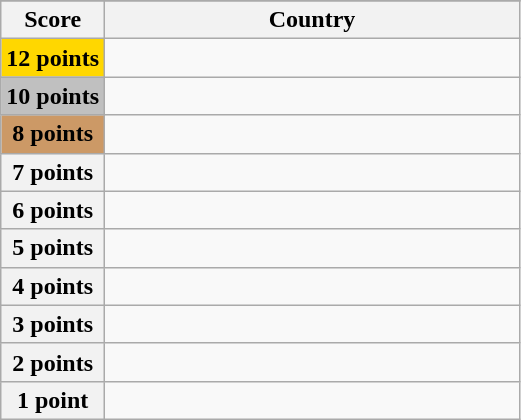<table class="wikitable">
<tr>
</tr>
<tr>
<th scope="col" width="20%">Score</th>
<th scope="col">Country</th>
</tr>
<tr>
<th scope="row" style="background:gold">12 points</th>
<td></td>
</tr>
<tr>
<th scope="row" style="background:silver">10 points</th>
<td></td>
</tr>
<tr>
<th scope="row" style="background:#CC9966">8 points</th>
<td></td>
</tr>
<tr>
<th scope="row">7 points</th>
<td></td>
</tr>
<tr>
<th scope="row">6 points</th>
<td></td>
</tr>
<tr>
<th scope="row">5 points</th>
<td></td>
</tr>
<tr>
<th scope="row">4 points</th>
<td></td>
</tr>
<tr>
<th scope="row">3 points</th>
<td></td>
</tr>
<tr>
<th scope="row">2 points</th>
<td></td>
</tr>
<tr>
<th scope="row">1 point</th>
<td></td>
</tr>
</table>
